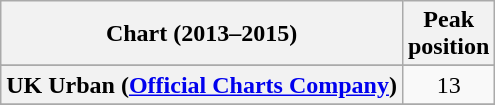<table class="wikitable sortable plainrowheaders" style="text-align:center">
<tr>
<th>Chart (2013–2015)</th>
<th>Peak<br>position</th>
</tr>
<tr>
</tr>
<tr>
</tr>
<tr>
</tr>
<tr>
</tr>
<tr>
</tr>
<tr>
</tr>
<tr>
<th scope="row">UK Urban (<a href='#'>Official Charts Company</a>)</th>
<td>13</td>
</tr>
<tr>
</tr>
</table>
